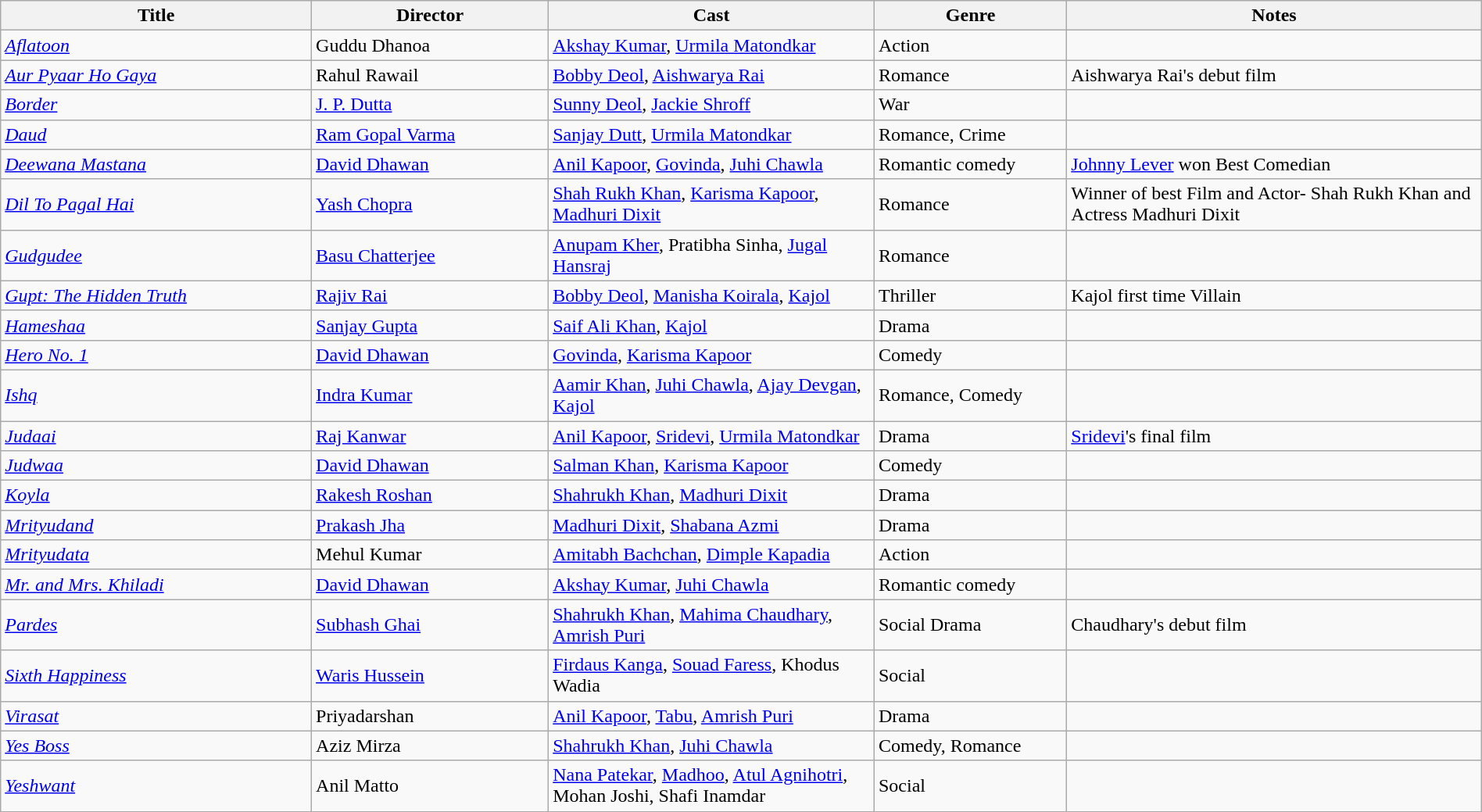<table class="wikitable sortable" width= "100%">
<tr>
<th width=21%>Title</th>
<th width=16%>Director</th>
<th width=22%>Cast</th>
<th width=13%>Genre</th>
<th width=28%>Notes</th>
</tr>
<tr>
<td><em><a href='#'>Aflatoon</a></em></td>
<td>Guddu Dhanoa</td>
<td><a href='#'>Akshay Kumar</a>, <a href='#'>Urmila Matondkar</a></td>
<td>Action</td>
<td></td>
</tr>
<tr>
<td><em><a href='#'>Aur Pyaar Ho Gaya</a></em></td>
<td>Rahul Rawail</td>
<td><a href='#'>Bobby Deol</a>, <a href='#'>Aishwarya Rai</a></td>
<td>Romance</td>
<td>Aishwarya Rai's debut film</td>
</tr>
<tr>
<td><em><a href='#'>Border</a></em></td>
<td><a href='#'>J. P. Dutta</a></td>
<td><a href='#'>Sunny Deol</a>, <a href='#'>Jackie Shroff</a></td>
<td>War</td>
<td></td>
</tr>
<tr>
<td><em><a href='#'>Daud</a></em></td>
<td><a href='#'>Ram Gopal Varma</a></td>
<td><a href='#'>Sanjay Dutt</a>, <a href='#'>Urmila Matondkar</a></td>
<td>Romance, Crime</td>
<td></td>
</tr>
<tr>
<td><em><a href='#'>Deewana Mastana</a></em></td>
<td><a href='#'>David Dhawan</a></td>
<td><a href='#'>Anil Kapoor</a>, <a href='#'>Govinda</a>, <a href='#'>Juhi Chawla</a></td>
<td>Romantic comedy</td>
<td><a href='#'>Johnny Lever</a> won Best Comedian</td>
</tr>
<tr>
<td><em><a href='#'>Dil To Pagal Hai</a></em></td>
<td><a href='#'>Yash Chopra</a></td>
<td><a href='#'>Shah Rukh Khan</a>, <a href='#'>Karisma Kapoor</a>, <a href='#'>Madhuri Dixit</a></td>
<td>Romance</td>
<td>Winner of best Film and Actor- Shah Rukh Khan and Actress Madhuri Dixit</td>
</tr>
<tr>
<td><em><a href='#'>Gudgudee</a></em></td>
<td><a href='#'>Basu Chatterjee</a></td>
<td><a href='#'>Anupam Kher</a>, Pratibha Sinha, <a href='#'>Jugal Hansraj</a></td>
<td>Romance</td>
<td></td>
</tr>
<tr>
<td><em><a href='#'>Gupt: The Hidden Truth</a></em></td>
<td><a href='#'>Rajiv Rai</a></td>
<td><a href='#'>Bobby Deol</a>, <a href='#'>Manisha Koirala</a>, <a href='#'>Kajol</a></td>
<td>Thriller</td>
<td>Kajol first time Villain</td>
</tr>
<tr>
<td><em><a href='#'>Hameshaa</a></em></td>
<td><a href='#'>Sanjay Gupta</a></td>
<td><a href='#'>Saif Ali Khan</a>, <a href='#'>Kajol</a></td>
<td>Drama</td>
<td></td>
</tr>
<tr>
<td><em><a href='#'>Hero No. 1</a></em></td>
<td><a href='#'>David Dhawan</a></td>
<td><a href='#'>Govinda</a>, <a href='#'>Karisma Kapoor</a></td>
<td>Comedy</td>
<td></td>
</tr>
<tr>
<td><em><a href='#'>Ishq</a></em></td>
<td><a href='#'>Indra Kumar</a></td>
<td><a href='#'>Aamir Khan</a>, <a href='#'>Juhi Chawla</a>, <a href='#'>Ajay Devgan</a>, <a href='#'>Kajol</a></td>
<td>Romance, Comedy</td>
<td></td>
</tr>
<tr>
<td><em><a href='#'>Judaai</a></em></td>
<td><a href='#'>Raj Kanwar</a></td>
<td><a href='#'>Anil Kapoor</a>, <a href='#'>Sridevi</a>, <a href='#'>Urmila Matondkar</a></td>
<td>Drama</td>
<td><a href='#'>Sridevi</a>'s final film</td>
</tr>
<tr>
<td><em><a href='#'>Judwaa</a></em></td>
<td><a href='#'>David Dhawan</a></td>
<td><a href='#'>Salman Khan</a>, <a href='#'>Karisma Kapoor</a></td>
<td>Comedy</td>
<td></td>
</tr>
<tr>
<td><em><a href='#'>Koyla</a></em></td>
<td><a href='#'>Rakesh Roshan</a></td>
<td><a href='#'>Shahrukh Khan</a>, <a href='#'>Madhuri Dixit</a></td>
<td>Drama</td>
<td></td>
</tr>
<tr>
<td><em><a href='#'>Mrityudand</a></em></td>
<td><a href='#'>Prakash Jha</a></td>
<td><a href='#'>Madhuri Dixit</a>, <a href='#'>Shabana Azmi</a></td>
<td>Drama</td>
<td></td>
</tr>
<tr>
<td><em><a href='#'>Mrityudata</a></em></td>
<td>Mehul Kumar</td>
<td><a href='#'>Amitabh Bachchan</a>, <a href='#'>Dimple Kapadia</a></td>
<td>Action</td>
<td></td>
</tr>
<tr>
<td><em><a href='#'>Mr. and Mrs. Khiladi</a></em></td>
<td><a href='#'>David Dhawan</a></td>
<td><a href='#'>Akshay Kumar</a>, <a href='#'>Juhi Chawla</a></td>
<td>Romantic comedy</td>
<td></td>
</tr>
<tr>
<td><em><a href='#'>Pardes</a></em></td>
<td><a href='#'>Subhash Ghai</a></td>
<td><a href='#'>Shahrukh Khan</a>, <a href='#'>Mahima Chaudhary</a>, <a href='#'>Amrish Puri</a></td>
<td>Social Drama</td>
<td>Chaudhary's debut film</td>
</tr>
<tr>
<td><em><a href='#'>Sixth Happiness</a></em></td>
<td><a href='#'>Waris Hussein</a></td>
<td><a href='#'>Firdaus Kanga</a>, <a href='#'>Souad Faress</a>, Khodus Wadia</td>
<td>Social</td>
<td></td>
</tr>
<tr>
<td><em><a href='#'>Virasat</a></em></td>
<td>Priyadarshan</td>
<td><a href='#'>Anil Kapoor</a>, <a href='#'>Tabu</a>, <a href='#'>Amrish Puri</a></td>
<td>Drama</td>
<td></td>
</tr>
<tr>
<td><em><a href='#'>Yes Boss</a></em></td>
<td>Aziz Mirza</td>
<td><a href='#'>Shahrukh Khan</a>, <a href='#'>Juhi Chawla</a></td>
<td>Comedy, Romance</td>
<td></td>
</tr>
<tr>
<td><em><a href='#'>Yeshwant</a></em></td>
<td>Anil Matto</td>
<td><a href='#'>Nana Patekar</a>, <a href='#'>Madhoo</a>, <a href='#'>Atul Agnihotri</a>, Mohan Joshi, Shafi Inamdar</td>
<td>Social</td>
<td></td>
</tr>
<tr>
</tr>
</table>
